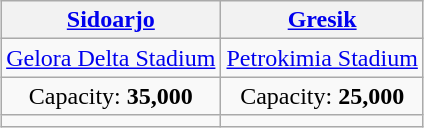<table class="wikitable" style="text-align:center;margin:1em auto;">
<tr>
<th><a href='#'>Sidoarjo</a></th>
<th><a href='#'>Gresik</a></th>
</tr>
<tr>
<td><a href='#'>Gelora Delta Stadium</a></td>
<td><a href='#'>Petrokimia Stadium</a></td>
</tr>
<tr>
<td>Capacity: <strong>35,000</strong></td>
<td>Capacity: <strong>25,000</strong></td>
</tr>
<tr>
<td></td>
<td></td>
</tr>
</table>
